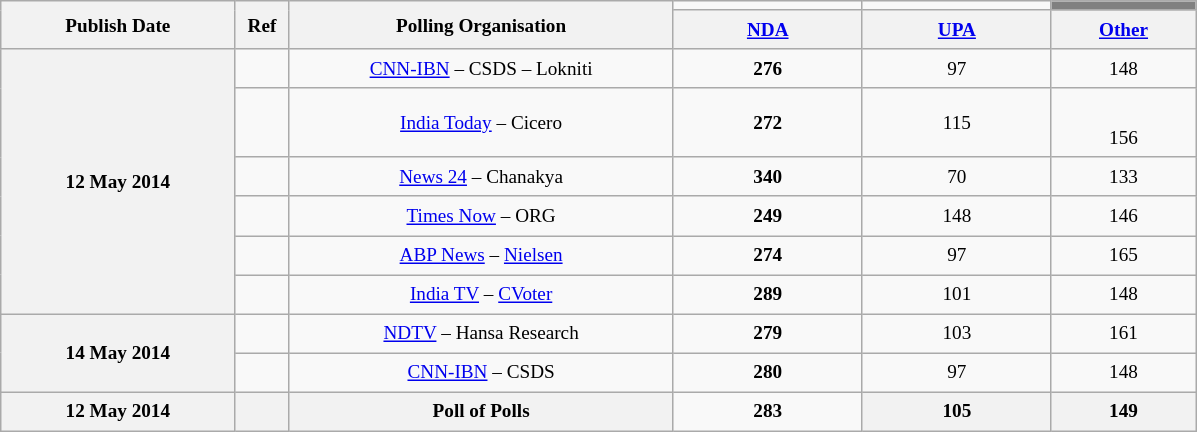<table class="wikitable" style="text-align:center;font-size:80%;line-height:20px;">
<tr>
<th class="wikitable" rowspan="2" width="150px">Publish Date</th>
<th class="wikitable" rowspan="2" width="30px">Ref</th>
<th class="wikitable" rowspan="2" width="250px">Polling Organisation</th>
<td bgcolor=></td>
<td bgcolor=></td>
<td style="background:grey;"></td>
</tr>
<tr>
<th class="wikitable" width="120px"><a href='#'>NDA</a></th>
<th class="wikitable" width="120px"><a href='#'>UPA</a></th>
<th class="wikitable" width="90px"><a href='#'>Other</a></th>
</tr>
<tr class="hintergrundfarbe2" style="text-align:center">
<th rowspan="6" style="text-align:center;">12 May 2014</th>
<td></td>
<td><a href='#'>CNN-IBN</a> – CSDS – Lokniti</td>
<td bgcolor=><strong>276</strong></td>
<td>97</td>
<td>148</td>
</tr>
<tr>
<td></td>
<td><a href='#'>India Today</a> – Cicero</td>
<td bgcolor=><strong>272</strong></td>
<td>115</td>
<td><br>156</td>
</tr>
<tr>
<td></td>
<td><a href='#'>News 24</a> – Chanakya</td>
<td bgcolor=><strong>340</strong></td>
<td>70</td>
<td>133</td>
</tr>
<tr>
<td></td>
<td><a href='#'>Times Now</a> – ORG</td>
<td bgcolor=><strong>249</strong></td>
<td>148</td>
<td>146</td>
</tr>
<tr>
<td></td>
<td><a href='#'>ABP News</a> – <a href='#'>Nielsen</a></td>
<td bgcolor=><strong>274</strong></td>
<td>97</td>
<td>165</td>
</tr>
<tr>
<td></td>
<td><a href='#'>India TV</a> – <a href='#'>CVoter</a></td>
<td bgcolor=><strong>289</strong></td>
<td>101</td>
<td>148</td>
</tr>
<tr>
<th rowspan="2">14 May 2014</th>
<td></td>
<td><a href='#'>NDTV</a> – Hansa Research</td>
<td bgcolor=><strong>279</strong></td>
<td>103</td>
<td>161</td>
</tr>
<tr>
<td></td>
<td><a href='#'>CNN-IBN</a> – CSDS</td>
<td bgcolor=><strong>280</strong></td>
<td>97</td>
<td>148</td>
</tr>
<tr>
<th>12 May 2014</th>
<th></th>
<th>Poll of Polls</th>
<td bgcolor=><strong>283</strong></td>
<th>105</th>
<th>149</th>
</tr>
</table>
